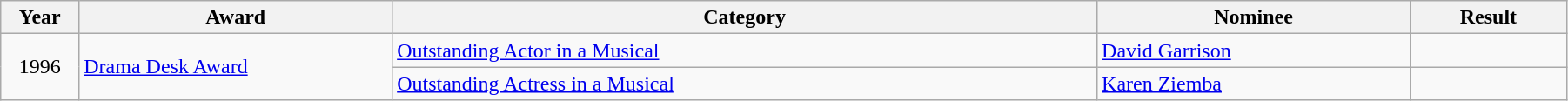<table class="wikitable" width="95%">
<tr>
<th width="5%">Year</th>
<th width="20%">Award</th>
<th width="45%">Category</th>
<th width="20%">Nominee</th>
<th width="10%">Result</th>
</tr>
<tr>
<td rowspan="2" align="center">1996</td>
<td rowspan="2"><a href='#'>Drama Desk Award</a></td>
<td><a href='#'>Outstanding Actor in a Musical</a></td>
<td><a href='#'>David Garrison</a></td>
<td></td>
</tr>
<tr>
<td><a href='#'>Outstanding Actress in a Musical</a></td>
<td><a href='#'>Karen Ziemba</a></td>
<td></td>
</tr>
</table>
